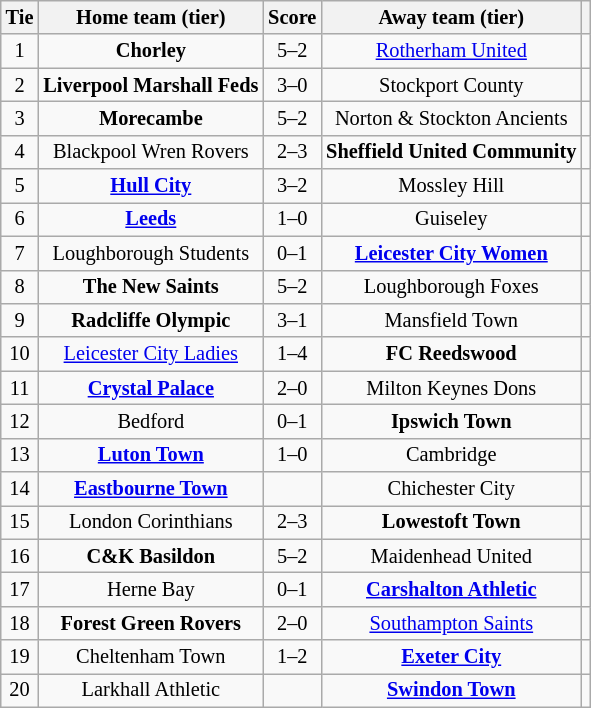<table class="wikitable" style="text-align:center; font-size:85%">
<tr>
<th>Tie</th>
<th>Home team (tier)</th>
<th>Score</th>
<th>Away team (tier)</th>
<th></th>
</tr>
<tr>
<td style="text-align:center;">1</td>
<td><strong>Chorley</strong></td>
<td style="text-align:center;">5–2</td>
<td><a href='#'>Rotherham United</a></td>
<td></td>
</tr>
<tr>
<td style="text-align:center;">2</td>
<td><strong>Liverpool Marshall Feds</strong></td>
<td style="text-align:center;">3–0</td>
<td>Stockport County</td>
<td></td>
</tr>
<tr>
<td style="text-align:center;">3</td>
<td><strong>Morecambe</strong></td>
<td style="text-align:center;">5–2</td>
<td>Norton & Stockton Ancients</td>
<td></td>
</tr>
<tr>
<td style="text-align:center;">4</td>
<td>Blackpool Wren Rovers</td>
<td style="text-align:center;">2–3</td>
<td><strong>Sheffield United Community</strong></td>
<td></td>
</tr>
<tr>
<td style="text-align:center;">5</td>
<td><strong><a href='#'>Hull City</a></strong></td>
<td style="text-align:center;">3–2</td>
<td>Mossley Hill</td>
<td></td>
</tr>
<tr>
<td style="text-align:center;">6</td>
<td><strong><a href='#'>Leeds</a></strong></td>
<td style="text-align:center;">1–0</td>
<td>Guiseley</td>
<td></td>
</tr>
<tr>
<td style="text-align:center;">7</td>
<td>Loughborough Students</td>
<td style="text-align:center;">0–1</td>
<td><strong><a href='#'>Leicester City Women</a></strong></td>
<td></td>
</tr>
<tr>
<td style="text-align:center;">8</td>
<td><strong>The New Saints</strong></td>
<td style="text-align:center;">5–2</td>
<td>Loughborough Foxes</td>
<td></td>
</tr>
<tr>
<td style="text-align:center;">9</td>
<td><strong>Radcliffe Olympic</strong></td>
<td style="text-align:center;">3–1</td>
<td>Mansfield Town</td>
<td></td>
</tr>
<tr>
<td style="text-align:center;">10</td>
<td><a href='#'>Leicester City Ladies</a></td>
<td style="text-align:center;">1–4</td>
<td><strong>FC Reedswood</strong></td>
<td></td>
</tr>
<tr>
<td style="text-align:center;">11</td>
<td><strong><a href='#'>Crystal Palace</a></strong></td>
<td style="text-align:center;">2–0</td>
<td>Milton Keynes Dons</td>
<td></td>
</tr>
<tr>
<td style="text-align:center;">12</td>
<td>Bedford</td>
<td style="text-align:center;">0–1</td>
<td><strong>Ipswich Town</strong></td>
<td></td>
</tr>
<tr>
<td style="text-align:center;">13</td>
<td><strong><a href='#'>Luton Town</a></strong></td>
<td style="text-align:center;">1–0</td>
<td>Cambridge</td>
<td></td>
</tr>
<tr>
<td style="text-align:center;">14</td>
<td><strong><a href='#'>Eastbourne Town</a></strong></td>
<td style="text-align:center;"></td>
<td>Chichester City</td>
<td></td>
</tr>
<tr>
<td style="text-align:center;">15</td>
<td>London Corinthians</td>
<td style="text-align:center;">2–3</td>
<td><strong>Lowestoft Town</strong></td>
<td></td>
</tr>
<tr>
<td style="text-align:center;">16</td>
<td><strong>C&K Basildon</strong></td>
<td style="text-align:center;">5–2</td>
<td>Maidenhead United</td>
<td></td>
</tr>
<tr>
<td style="text-align:center;">17</td>
<td>Herne Bay</td>
<td style="text-align:center;">0–1</td>
<td><strong><a href='#'>Carshalton Athletic</a></strong></td>
<td></td>
</tr>
<tr>
<td style="text-align:center;">18</td>
<td><strong>Forest Green Rovers</strong></td>
<td style="text-align:center;">2–0</td>
<td><a href='#'>Southampton Saints</a></td>
<td></td>
</tr>
<tr>
<td style="text-align:center;">19</td>
<td>Cheltenham Town</td>
<td style="text-align:center;">1–2</td>
<td><strong><a href='#'>Exeter City</a></strong></td>
<td></td>
</tr>
<tr>
<td style="text-align:center;">20</td>
<td>Larkhall Athletic</td>
<td style="text-align:center;"></td>
<td><strong><a href='#'>Swindon Town</a></strong></td>
<td></td>
</tr>
</table>
